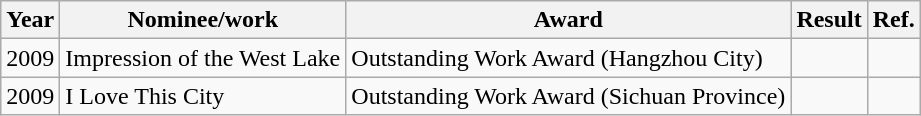<table class="wikitable">
<tr>
<th>Year</th>
<th>Nominee/work</th>
<th>Award</th>
<th><strong>Result</strong></th>
<th>Ref.</th>
</tr>
<tr>
<td>2009</td>
<td>Impression of the West Lake</td>
<td>Outstanding Work Award (Hangzhou City)</td>
<td></td>
<td></td>
</tr>
<tr>
<td>2009</td>
<td>I Love This City</td>
<td>Outstanding Work Award (Sichuan Province)</td>
<td></td>
<td></td>
</tr>
</table>
